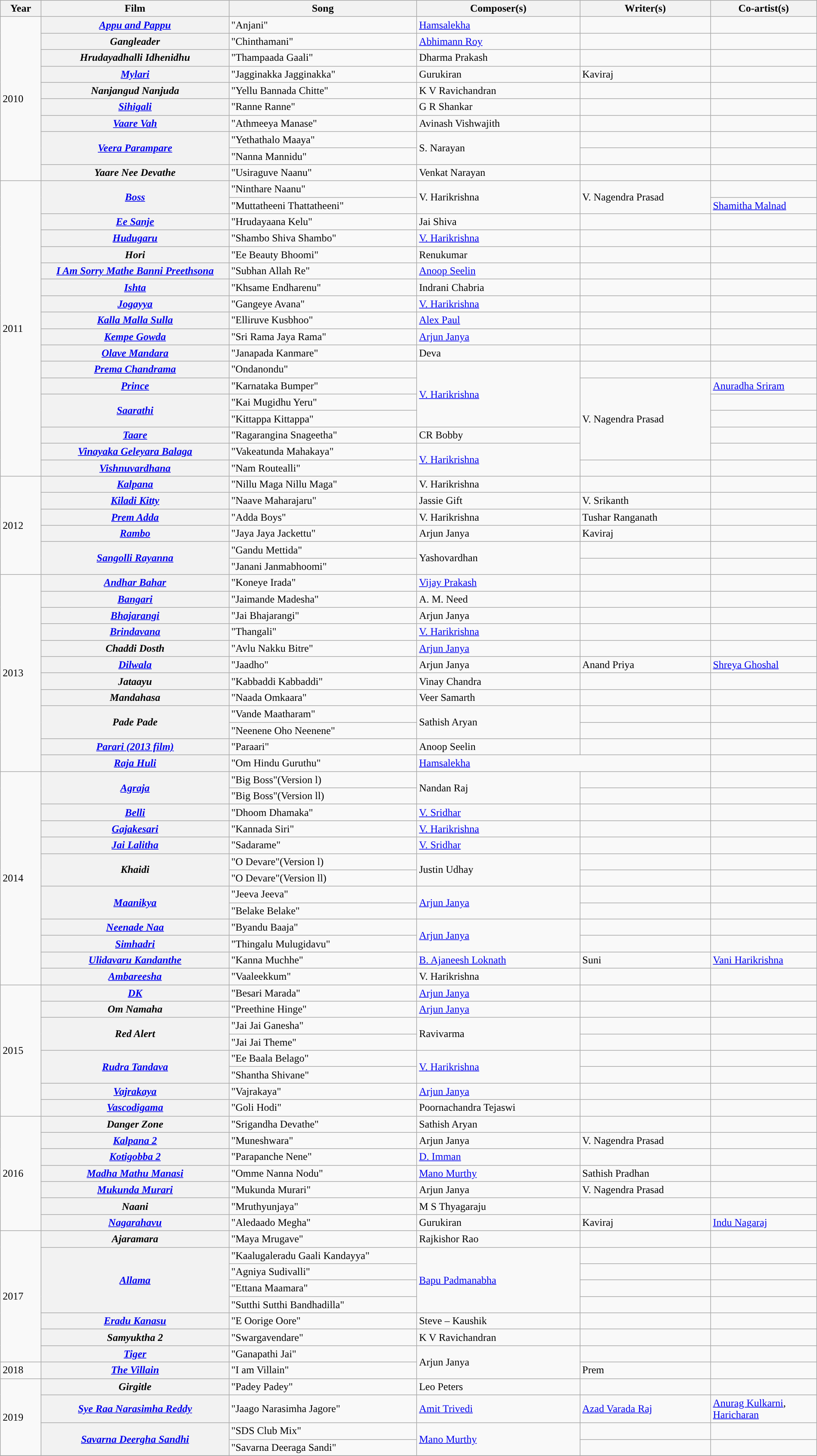<table class="wikitable plainrowheaders" width="100%" textcolor:#000;">
<tr style="background:#b0e0e66;">
<th scope="col" width=5%><strong>Year</strong></th>
<th scope="col" width=23%><strong>Film</strong></th>
<th scope="col" width=23%><strong>Song</strong></th>
<th scope="col" width=20%><strong>Composer(s)</strong></th>
<th scope="col" width=16%><strong>Writer(s)</strong></th>
<th scope="col" width=18%><strong>Co-artist(s)</strong></th>
</tr>
<tr>
<td rowspan="10">2010</td>
<th><em><a href='#'>Appu and Pappu</a></em></th>
<td>"Anjani"</td>
<td><a href='#'>Hamsalekha</a></td>
<td></td>
<td></td>
</tr>
<tr>
<th><em>Gangleader</em></th>
<td>"Chinthamani"</td>
<td><a href='#'>Abhimann Roy</a></td>
<td></td>
<td></td>
</tr>
<tr>
<th><em>Hrudayadhalli Idhenidhu</em></th>
<td>"Thampaada Gaali"</td>
<td>Dharma Prakash</td>
<td></td>
<td></td>
</tr>
<tr>
<th><em><a href='#'>Mylari</a></em></th>
<td>"Jagginakka Jagginakka"</td>
<td>Gurukiran</td>
<td>Kaviraj</td>
<td></td>
</tr>
<tr>
<th><em>Nanjangud Nanjuda</em></th>
<td>"Yellu Bannada Chitte"</td>
<td>K V Ravichandran</td>
<td></td>
<td></td>
</tr>
<tr>
<th><em><a href='#'>Sihigali</a></em></th>
<td>"Ranne Ranne"</td>
<td>G R Shankar</td>
<td></td>
<td></td>
</tr>
<tr>
<th><em><a href='#'>Vaare Vah</a></em></th>
<td>"Athmeeya Manase"</td>
<td>Avinash Vishwajith</td>
<td></td>
<td></td>
</tr>
<tr>
<th rowspan="2"><em><a href='#'>Veera Parampare</a></em></th>
<td>"Yethathalo Maaya"</td>
<td rowspan="2">S. Narayan</td>
<td></td>
<td></td>
</tr>
<tr>
<td>"Nanna Mannidu"</td>
<td></td>
<td></td>
</tr>
<tr>
<th><em>Yaare Nee Devathe</em></th>
<td>"Usiraguve Naanu"</td>
<td>Venkat Narayan</td>
<td></td>
<td></td>
</tr>
<tr>
<td rowspan="18">2011</td>
<th Rowspan="2"><em><a href='#'>Boss</a></em></th>
<td>"Ninthare Naanu"</td>
<td rowspan="2">V. Harikrishna</td>
<td rowspan="2">V. Nagendra Prasad</td>
<td></td>
</tr>
<tr>
<td>"Muttatheeni Thattatheeni"</td>
<td><a href='#'>Shamitha Malnad</a></td>
</tr>
<tr>
<th><em><a href='#'>Ee Sanje</a></em></th>
<td>"Hrudayaana Kelu"</td>
<td>Jai Shiva</td>
<td></td>
<td></td>
</tr>
<tr>
<th><em><a href='#'>Hudugaru</a></em></th>
<td>"Shambo Shiva Shambo"</td>
<td><a href='#'>V. Harikrishna</a></td>
<td></td>
<td></td>
</tr>
<tr>
<th><em>Hori</em></th>
<td>"Ee Beauty Bhoomi"</td>
<td>Renukumar</td>
<td></td>
<td></td>
</tr>
<tr>
<th><em><a href='#'>I Am Sorry Mathe Banni Preethsona</a></em></th>
<td>"Subhan Allah Re"</td>
<td><a href='#'>Anoop Seelin</a></td>
<td></td>
<td></td>
</tr>
<tr>
<th><a href='#'><em>Ishta</em></a></th>
<td>"Khsame Endharenu"</td>
<td>Indrani Chabria</td>
<td></td>
<td></td>
</tr>
<tr>
<th><em><a href='#'>Jogayya</a></em></th>
<td>"Gangeye Avana"</td>
<td><a href='#'>V. Harikrishna</a></td>
<td></td>
<td></td>
</tr>
<tr>
<th><em><a href='#'>Kalla Malla Sulla</a></em></th>
<td>"Elliruve Kusbhoo"</td>
<td><a href='#'>Alex Paul</a></td>
<td></td>
<td></td>
</tr>
<tr>
<th><a href='#'><em>Kempe Gowda</em></a></th>
<td>"Sri Rama Jaya Rama"</td>
<td><a href='#'>Arjun Janya</a></td>
<td></td>
<td></td>
</tr>
<tr>
<th><em><a href='#'>Olave Mandara</a></em></th>
<td>"Janapada Kanmare"</td>
<td>Deva</td>
<td></td>
<td></td>
</tr>
<tr>
<th><em><a href='#'>Prema Chandrama</a></em></th>
<td>"Ondanondu"</td>
<td rowspan="4"><a href='#'>V. Harikrishna</a></td>
<td></td>
<td></td>
</tr>
<tr>
<th><em><a href='#'>Prince</a></em></th>
<td>"Karnataka Bumper"</td>
<td rowspan="5">V. Nagendra Prasad</td>
<td><a href='#'>Anuradha Sriram</a></td>
</tr>
<tr>
<th rowspan="2"><em><a href='#'>Saarathi</a></em></th>
<td>"Kai Mugidhu Yeru"</td>
<td></td>
</tr>
<tr>
<td>"Kittappa Kittappa"</td>
<td></td>
</tr>
<tr>
<th><em><a href='#'>Taare</a></em></th>
<td>"Ragarangina Snageetha"</td>
<td>CR Bobby</td>
<td></td>
</tr>
<tr>
<th><em><a href='#'>Vinayaka Geleyara Balaga</a></em></th>
<td>"Vakeatunda Mahakaya"</td>
<td rowspan="2"><a href='#'>V. Harikrishna</a></td>
<td></td>
</tr>
<tr>
<th><em><a href='#'>Vishnuvardhana</a></em></th>
<td>"Nam Routealli"</td>
<td></td>
<td></td>
</tr>
<tr>
<td rowspan="6">2012</td>
<th><em><a href='#'>Kalpana</a></em></th>
<td>"Nillu Maga Nillu Maga"</td>
<td>V. Harikrishna</td>
<td></td>
<td></td>
</tr>
<tr>
<th><em><a href='#'>Kiladi Kitty</a></em></th>
<td>"Naave Maharajaru"</td>
<td>Jassie Gift</td>
<td>V. Srikanth</td>
<td></td>
</tr>
<tr>
<th><em><a href='#'>Prem Adda</a></em></th>
<td>"Adda Boys"</td>
<td>V. Harikrishna</td>
<td>Tushar Ranganath</td>
<td></td>
</tr>
<tr>
<th><em><a href='#'>Rambo</a></em></th>
<td>"Jaya Jaya Jackettu"</td>
<td>Arjun Janya</td>
<td>Kaviraj</td>
<td></td>
</tr>
<tr>
<th rowspan="2"><em><a href='#'>Sangolli Rayanna</a></em></th>
<td>"Gandu Mettida"</td>
<td rowspan="2">Yashovardhan</td>
<td></td>
<td></td>
</tr>
<tr>
<td>"Janani Janmabhoomi"</td>
<td></td>
<td></td>
</tr>
<tr>
<td rowspan="12">2013</td>
<th><em><a href='#'>Andhar Bahar</a></em></th>
<td>"Koneye Irada"</td>
<td><a href='#'>Vijay Prakash</a></td>
<td></td>
<td></td>
</tr>
<tr>
<th><em><a href='#'>Bangari</a></em></th>
<td>"Jaimande Madesha"</td>
<td>A. M. Need</td>
<td></td>
<td></td>
</tr>
<tr>
<th><em><a href='#'>Bhajarangi</a></em></th>
<td>"Jai Bhajarangi"</td>
<td>Arjun Janya</td>
<td></td>
<td></td>
</tr>
<tr>
<th><em><a href='#'>Brindavana</a></em></th>
<td>"Thangali"</td>
<td><a href='#'>V. Harikrishna</a></td>
<td></td>
<td></td>
</tr>
<tr>
<th><em>Chaddi Dosth</em></th>
<td>"Avlu Nakku Bitre"</td>
<td><a href='#'>Arjun Janya</a></td>
<td></td>
<td></td>
</tr>
<tr>
<th><em><a href='#'>Dilwala</a></em></th>
<td>"Jaadho"</td>
<td>Arjun Janya</td>
<td>Anand Priya</td>
<td><a href='#'>Shreya Ghoshal</a></td>
</tr>
<tr>
<th><em>Jataayu</em></th>
<td>"Kabbaddi Kabbaddi"</td>
<td>Vinay Chandra</td>
<td></td>
<td></td>
</tr>
<tr>
<th><em>Mandahasa</em></th>
<td>"Naada Omkaara"</td>
<td>Veer Samarth</td>
<td></td>
<td></td>
</tr>
<tr>
<th rowspan="2"><em>Pade Pade</em></th>
<td>"Vande Maatharam"</td>
<td rowspan="2">Sathish Aryan</td>
<td></td>
<td></td>
</tr>
<tr>
<td>"Neenene Oho Neenene"</td>
<td></td>
<td></td>
</tr>
<tr>
<th><em><a href='#'>Parari (2013 film)</a></em></th>
<td>"Paraari"</td>
<td>Anoop Seelin</td>
<td></td>
<td></td>
</tr>
<tr>
<th><em><a href='#'>Raja Huli</a></em></th>
<td>"Om Hindu Guruthu"</td>
<td colspan="2"><a href='#'>Hamsalekha</a></td>
<td></td>
</tr>
<tr>
<td rowspan="13">2014</td>
<th rowspan="2"><em><a href='#'>Agraja</a></em></th>
<td>"Big Boss"(Version l)</td>
<td rowspan="2">Nandan Raj</td>
<td></td>
<td></td>
</tr>
<tr>
<td>"Big Boss"(Version ll)</td>
<td></td>
<td></td>
</tr>
<tr>
<th><em><a href='#'>Belli</a></em></th>
<td>"Dhoom Dhamaka"</td>
<td><a href='#'>V. Sridhar</a></td>
<td></td>
<td></td>
</tr>
<tr>
<th><em><a href='#'>Gajakesari</a></em></th>
<td>"Kannada Siri"</td>
<td><a href='#'>V. Harikrishna</a></td>
<td></td>
<td></td>
</tr>
<tr>
<th><em><a href='#'>Jai Lalitha</a></em></th>
<td>"Sadarame"</td>
<td><a href='#'>V. Sridhar</a></td>
<td></td>
<td></td>
</tr>
<tr>
<th rowspan="2"><em>Khaidi</em></th>
<td>"O Devare"(Version l)</td>
<td rowspan="2">Justin Udhay</td>
<td></td>
<td></td>
</tr>
<tr>
<td>"O Devare"(Version ll)</td>
<td></td>
<td></td>
</tr>
<tr>
<th rowspan="2"><em><a href='#'>Maanikya</a></em></th>
<td>"Jeeva Jeeva"</td>
<td rowspan="2"><a href='#'>Arjun Janya</a></td>
<td></td>
<td></td>
</tr>
<tr>
<td>"Belake Belake"</td>
<td></td>
<td></td>
</tr>
<tr>
<th><em><a href='#'>Neenade Naa</a></em></th>
<td>"Byandu Baaja"</td>
<td rowspan="2"><a href='#'>Arjun Janya</a></td>
<td></td>
<td></td>
</tr>
<tr>
<th><em><a href='#'>Simhadri</a></em></th>
<td>"Thingalu Mulugidavu"</td>
<td></td>
<td></td>
</tr>
<tr>
<th><em><a href='#'>Ulidavaru Kandanthe</a></em></th>
<td>"Kanna Muchhe"</td>
<td><a href='#'>B. Ajaneesh Loknath</a></td>
<td>Suni</td>
<td><a href='#'>Vani Harikrishna</a></td>
</tr>
<tr>
<th><em><a href='#'>Ambareesha</a></em></th>
<td>"Vaaleekkum"</td>
<td>V. Harikrishna</td>
<td></td>
<td></td>
</tr>
<tr>
<td rowspan="8">2015</td>
<th><em><a href='#'>DK</a></em></th>
<td>"Besari Marada"</td>
<td><a href='#'>Arjun Janya</a></td>
<td></td>
<td></td>
</tr>
<tr>
<th><em>Om Namaha</em></th>
<td>"Preethine Hinge"</td>
<td><a href='#'>Arjun Janya</a></td>
<td></td>
<td></td>
</tr>
<tr>
<th rowspan="2"><em>Red Alert</em></th>
<td>"Jai Jai Ganesha"</td>
<td rowspan="2">Ravivarma</td>
<td></td>
<td></td>
</tr>
<tr>
<td>"Jai Jai Theme"</td>
<td></td>
<td></td>
</tr>
<tr>
<th rowspan="2"><em><a href='#'>Rudra Tandava</a></em></th>
<td>"Ee Baala Belago"</td>
<td rowspan="2"><a href='#'>V. Harikrishna</a></td>
<td></td>
<td></td>
</tr>
<tr>
<td>"Shantha Shivane"</td>
<td></td>
<td></td>
</tr>
<tr>
<th><em><a href='#'>Vajrakaya</a></em></th>
<td>"Vajrakaya"</td>
<td><a href='#'>Arjun Janya</a></td>
<td></td>
<td></td>
</tr>
<tr>
<th><em><a href='#'>Vascodigama</a></em></th>
<td>"Goli Hodi"</td>
<td>Poornachandra Tejaswi</td>
<td></td>
<td></td>
</tr>
<tr>
<td rowspan="7">2016</td>
<th><em>Danger Zone</em></th>
<td>"Srigandha Devathe"</td>
<td>Sathish Aryan</td>
<td></td>
<td></td>
</tr>
<tr>
<th><em><a href='#'>Kalpana 2</a></em></th>
<td>"Muneshwara"</td>
<td>Arjun Janya</td>
<td>V. Nagendra Prasad</td>
<td></td>
</tr>
<tr>
<th><em><a href='#'>Kotigobba 2</a></em></th>
<td>"Parapanche Nene"</td>
<td><a href='#'>D. Imman</a></td>
<td></td>
<td></td>
</tr>
<tr>
<th><em><a href='#'>Madha Mathu Manasi</a></em></th>
<td>"Omme Nanna Nodu"</td>
<td><a href='#'>Mano Murthy</a></td>
<td>Sathish Pradhan</td>
<td></td>
</tr>
<tr>
<th><em><a href='#'>Mukunda Murari</a></em></th>
<td>"Mukunda Murari"</td>
<td>Arjun Janya</td>
<td>V. Nagendra Prasad</td>
<td></td>
</tr>
<tr>
<th><em>Naani</em></th>
<td>"Mruthyunjaya"</td>
<td>M S Thyagaraju</td>
<td></td>
<td></td>
</tr>
<tr>
<th><em><a href='#'>Nagarahavu</a></em></th>
<td>"Aledaado Megha"</td>
<td>Gurukiran</td>
<td>Kaviraj</td>
<td><a href='#'>Indu Nagaraj</a></td>
</tr>
<tr>
<td rowspan="8">2017</td>
<th><em>Ajaramara</em></th>
<td>"Maya Mrugave"</td>
<td>Rajkishor Rao</td>
<td></td>
<td></td>
</tr>
<tr>
<th rowspan="4"><em><a href='#'>Allama</a></em></th>
<td>"Kaalugaleradu Gaali Kandayya"</td>
<td rowspan="4"><a href='#'>Bapu Padmanabha</a></td>
<td></td>
<td></td>
</tr>
<tr>
<td>"Agniya Sudivalli"</td>
<td></td>
<td></td>
</tr>
<tr>
<td>"Ettana Maamara"</td>
<td></td>
<td></td>
</tr>
<tr>
<td>"Sutthi Sutthi Bandhadilla"</td>
<td></td>
<td></td>
</tr>
<tr>
<th><a href='#'><em>Eradu Kanasu</em></a></th>
<td>"E Oorige Oore"</td>
<td>Steve – Kaushik</td>
<td></td>
<td></td>
</tr>
<tr>
<th><em>Samyuktha 2</em></th>
<td>"Swargavendare"</td>
<td>K V Ravichandran</td>
<td></td>
<td></td>
</tr>
<tr>
<th><em><a href='#'>Tiger</a></em></th>
<td>"Ganapathi Jai"</td>
<td rowspan="2">Arjun Janya</td>
<td></td>
<td></td>
</tr>
<tr>
<td>2018</td>
<th><em><a href='#'>The Villain</a></em></th>
<td>"I am Villain"</td>
<td>Prem</td>
<td></td>
</tr>
<tr>
<td rowspan="4">2019</td>
<th><em>Girgitle</em></th>
<td>"Padey Padey"</td>
<td>Leo Peters</td>
<td></td>
<td></td>
</tr>
<tr>
<th><em><a href='#'>Sye Raa Narasimha Reddy</a></em></th>
<td>"Jaago Narasimha Jagore"</td>
<td><a href='#'>Amit Trivedi</a></td>
<td><a href='#'>Azad Varada Raj</a></td>
<td><a href='#'>Anurag Kulkarni</a>, <a href='#'>Haricharan</a></td>
</tr>
<tr>
<th rowspan="2"><em><a href='#'>Savarna Deergha Sandhi</a></em></th>
<td>"SDS Club Mix"</td>
<td rowspan="2"><a href='#'>Mano Murthy</a></td>
<td></td>
<td></td>
</tr>
<tr>
<td>"Savarna Deeraga Sandi"</td>
<td></td>
<td></td>
</tr>
<tr>
</tr>
</table>
